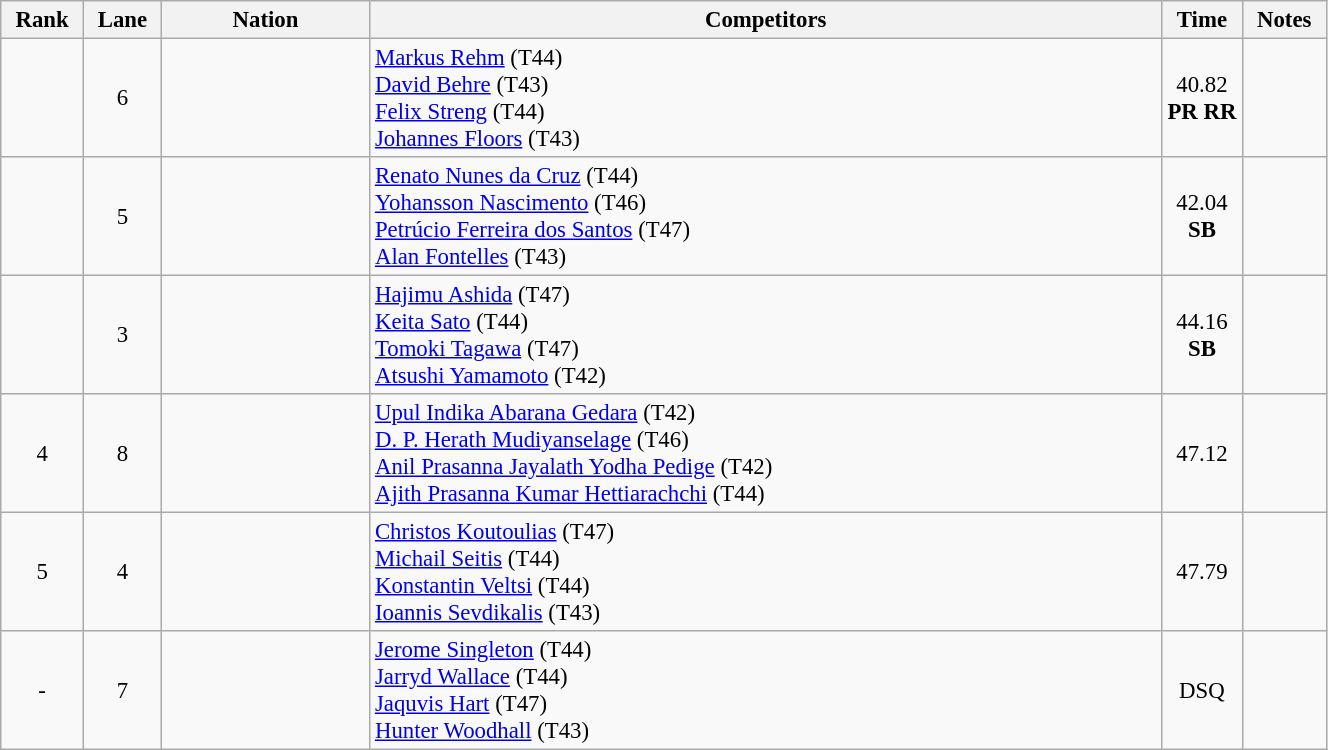<table class="wikitable sortable"  style="width:70%; text-align:center; font-size:95%;">
<tr>
<th width=15>Rank</th>
<th width=15>Lane</th>
<th width=100>Nation</th>
<th width=400>Competitors</th>
<th width=15>Time</th>
<th width=15>Notes</th>
</tr>
<tr>
<td></td>
<td>6</td>
<td align=left></td>
<td align=left><a href='#'>Markus Rehm</a> (T44)<br><a href='#'>David Behre</a> (T43)<br><a href='#'>Felix Streng</a> (T44)<br><a href='#'>Johannes Floors</a> (T43)</td>
<td>40.82 <strong>PR</strong> <strong>RR</strong></td>
<td></td>
</tr>
<tr>
<td></td>
<td>5</td>
<td align=left></td>
<td align=left><a href='#'>Renato Nunes da Cruz</a> (T44)<br><a href='#'>Yohansson Nascimento</a> (T46)<br><a href='#'>Petrúcio Ferreira dos Santos</a> (T47)<br><a href='#'>Alan Fontelles</a> (T43)</td>
<td>42.04 <strong>SB</strong></td>
<td></td>
</tr>
<tr>
<td></td>
<td>3</td>
<td align=left></td>
<td align=left><a href='#'>Hajimu Ashida</a> (T47)<br><a href='#'>Keita Sato</a> (T44)<br><a href='#'>Tomoki Tagawa</a> (T47)<br><a href='#'>Atsushi Yamamoto</a> (T42)</td>
<td>44.16 <strong>SB</strong></td>
<td></td>
</tr>
<tr>
<td>4</td>
<td>8</td>
<td align=left></td>
<td align=left><a href='#'>Upul Indika Abarana Gedara</a> (T42)<br><a href='#'>D. P. Herath Mudiyanselage</a> (T46)<br><a href='#'>Anil Prasanna Jayalath Yodha Pedige</a> (T42)<br><a href='#'>Ajith Prasanna Kumar Hettiarachchi</a> (T44)</td>
<td>47.12</td>
<td></td>
</tr>
<tr>
<td>5</td>
<td>4</td>
<td align=left></td>
<td align=left><a href='#'>Christos Koutoulias</a> (T47)<br><a href='#'>Michail Seitis</a> (T44)<br><a href='#'>Konstantin Veltsi</a> (T44)<br><a href='#'>Ioannis Sevdikalis</a> (T43)</td>
<td>47.79</td>
<td></td>
</tr>
<tr>
<td>-</td>
<td>7</td>
<td align=left></td>
<td align=left><a href='#'>Jerome Singleton</a> (T44)<br><a href='#'>Jarryd Wallace</a> (T44)<br><a href='#'>Jaquvis Hart</a> (T47)<br><a href='#'>Hunter Woodhall</a> (T43)</td>
<td>DSQ</td>
<td></td>
</tr>
</table>
